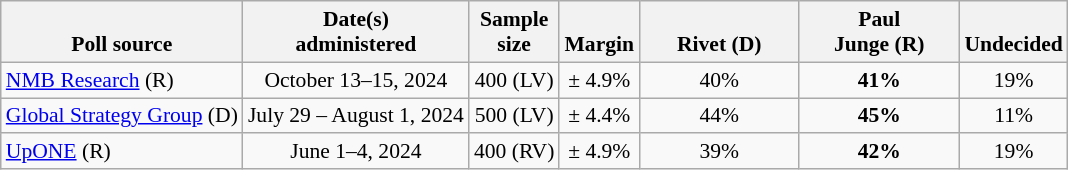<table class="wikitable" style="font-size:90%;text-align:center;">
<tr valign=bottom>
<th>Poll source</th>
<th>Date(s)<br>administered</th>
<th>Sample<br>size</th>
<th>Margin<br></th>
<th style="width:100px;"><br>Rivet (D)</th>
<th style="width:100px;">Paul<br>Junge (R)</th>
<th>Undecided</th>
</tr>
<tr>
<td style="text-align:left;"><a href='#'>NMB Research</a> (R)</td>
<td data-sort-value="2024-10-21">October 13–15, 2024</td>
<td>400 (LV)</td>
<td>± 4.9%</td>
<td>40%</td>
<td><strong>41%</strong></td>
<td>19%</td>
</tr>
<tr>
<td style="text-align:left;"><a href='#'>Global Strategy Group</a> (D)</td>
<td data-sort-value="2023-08-08">July 29 – August 1, 2024</td>
<td>500 (LV)</td>
<td>± 4.4%</td>
<td>44%</td>
<td><strong>45%</strong></td>
<td>11%</td>
</tr>
<tr>
<td style="text-align:left;"><a href='#'>UpONE</a> (R)</td>
<td data-sort-value="2023-06-08">June 1–4, 2024</td>
<td>400 (RV)</td>
<td>± 4.9%</td>
<td>39%</td>
<td><strong>42%</strong></td>
<td>19%</td>
</tr>
</table>
